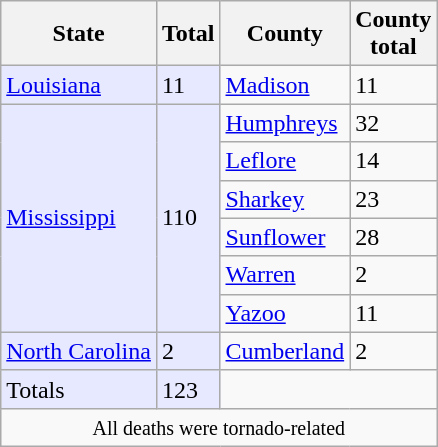<table class="wikitable" style="margin:0 0 0.5em 1em;float:left;">
<tr>
<th>State</th>
<th>Total</th>
<th>County</th>
<th>County<br>total</th>
</tr>
<tr>
<td rowspan=1 bgcolor="#e6e9ff"><a href='#'>Louisiana</a></td>
<td rowspan=1 bgcolor="#e6e9ff">11</td>
<td><a href='#'>Madison</a></td>
<td>11</td>
</tr>
<tr>
<td rowspan=6 bgcolor="#e6e9ff"><a href='#'>Mississippi</a></td>
<td rowspan=6 bgcolor="#e6e9ff">110</td>
<td><a href='#'>Humphreys</a></td>
<td>32</td>
</tr>
<tr>
<td><a href='#'>Leflore</a></td>
<td>14</td>
</tr>
<tr>
<td><a href='#'>Sharkey</a></td>
<td>23</td>
</tr>
<tr>
<td><a href='#'>Sunflower</a></td>
<td>28</td>
</tr>
<tr>
<td><a href='#'>Warren</a></td>
<td>2</td>
</tr>
<tr>
<td><a href='#'>Yazoo</a></td>
<td>11</td>
</tr>
<tr>
<td rowspan=1 bgcolor="#e6e9ff"><a href='#'>North Carolina</a></td>
<td rowspan=1 bgcolor="#e6e9ff">2</td>
<td><a href='#'>Cumberland</a></td>
<td>2</td>
</tr>
<tr>
<td bgcolor="#e6e9ff">Totals</td>
<td bgcolor="#e6e9ff">123</td>
<td colspan=2></td>
</tr>
<tr>
<td colspan=4 align=center><small>All deaths were tornado-related</small></td>
</tr>
</table>
